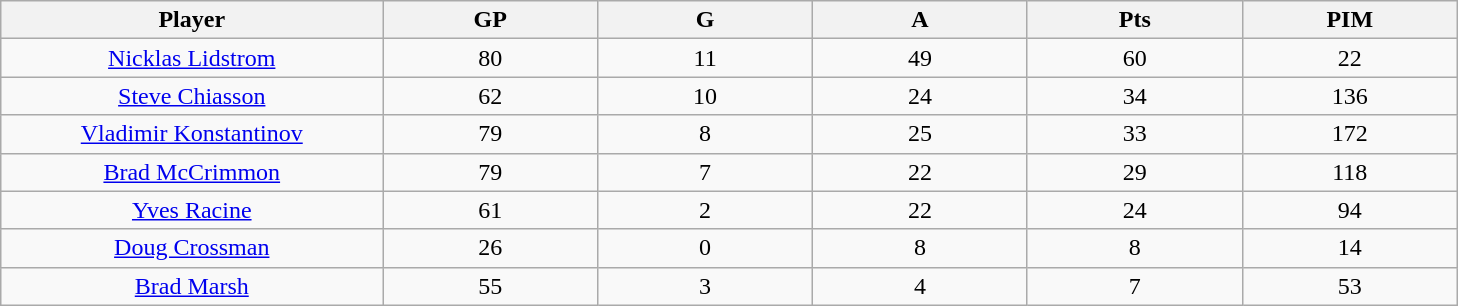<table class="wikitable sortable">
<tr>
<th bgcolor="#DDDDFF" width="16%">Player</th>
<th bgcolor="#DDDDFF" width="9%">GP</th>
<th bgcolor="#DDDDFF" width="9%">G</th>
<th bgcolor="#DDDDFF" width="9%">A</th>
<th bgcolor="#DDDDFF" width="9%">Pts</th>
<th bgcolor="#DDDDFF" width="9%">PIM</th>
</tr>
<tr align="center">
<td><a href='#'>Nicklas Lidstrom</a></td>
<td>80</td>
<td>11</td>
<td>49</td>
<td>60</td>
<td>22</td>
</tr>
<tr align="center">
<td><a href='#'>Steve Chiasson</a></td>
<td>62</td>
<td>10</td>
<td>24</td>
<td>34</td>
<td>136</td>
</tr>
<tr align="center">
<td><a href='#'>Vladimir Konstantinov</a></td>
<td>79</td>
<td>8</td>
<td>25</td>
<td>33</td>
<td>172</td>
</tr>
<tr align="center">
<td><a href='#'>Brad McCrimmon</a></td>
<td>79</td>
<td>7</td>
<td>22</td>
<td>29</td>
<td>118</td>
</tr>
<tr align="center">
<td><a href='#'>Yves Racine</a></td>
<td>61</td>
<td>2</td>
<td>22</td>
<td>24</td>
<td>94</td>
</tr>
<tr align="center">
<td><a href='#'>Doug Crossman</a></td>
<td>26</td>
<td>0</td>
<td>8</td>
<td>8</td>
<td>14</td>
</tr>
<tr align="center">
<td><a href='#'>Brad Marsh</a></td>
<td>55</td>
<td>3</td>
<td>4</td>
<td>7</td>
<td>53</td>
</tr>
</table>
